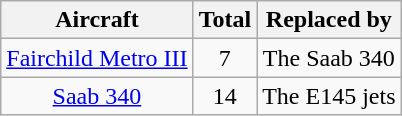<table class="wikitable" style="text-align:center">
<tr>
<th>Aircraft</th>
<th>Total</th>
<th>Replaced by</th>
</tr>
<tr>
<td><a href='#'>Fairchild Metro III</a></td>
<td>7</td>
<td>The Saab 340</td>
</tr>
<tr>
<td><a href='#'>Saab 340</a></td>
<td>14</td>
<td>The E145 jets</td>
</tr>
</table>
